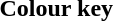<table class="toccolours">
<tr>
<th>Colour key<br></th>
</tr>
<tr>
<td><br>

</td>
</tr>
</table>
